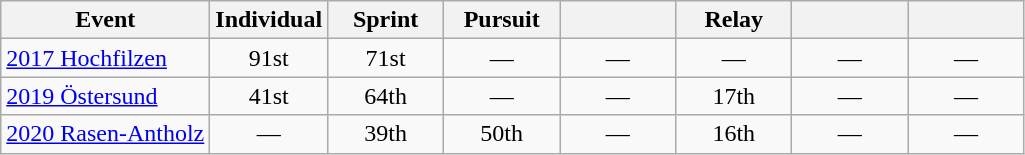<table class="wikitable" style="text-align: center;">
<tr ">
<th>Event</th>
<th style="width:70px;">Individual</th>
<th style="width:70px;">Sprint</th>
<th style="width:70px;">Pursuit</th>
<th style="width:70px;"></th>
<th style="width:70px;">Relay</th>
<th style="width:70px;"></th>
<th style="width:70px;"></th>
</tr>
<tr>
<td align="left"> <a href='#'>2017 Hochfilzen</a></td>
<td>91st</td>
<td>71st</td>
<td>—</td>
<td>—</td>
<td>—</td>
<td>—</td>
<td>—</td>
</tr>
<tr>
<td align="left"> <a href='#'>2019 Östersund</a></td>
<td>41st</td>
<td>64th</td>
<td>—</td>
<td>—</td>
<td>17th</td>
<td>—</td>
<td>—</td>
</tr>
<tr>
<td align="left"> <a href='#'>2020 Rasen-Antholz</a></td>
<td>—</td>
<td>39th</td>
<td>50th</td>
<td>—</td>
<td>16th</td>
<td>—</td>
<td>—</td>
</tr>
</table>
